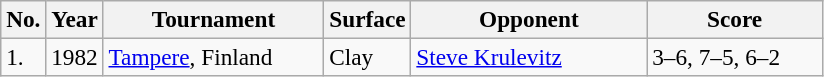<table class="sortable wikitable" style=font-size:97%>
<tr>
<th>No.</th>
<th style="width:30px">Year</th>
<th style="width:140px">Tournament</th>
<th style="width:50px">Surface</th>
<th style="width:150px">Opponent</th>
<th style="width:110px" class="unsortable">Score</th>
</tr>
<tr>
<td>1.</td>
<td>1982</td>
<td><a href='#'>Tampere</a>, Finland</td>
<td>Clay</td>
<td> <a href='#'>Steve Krulevitz</a></td>
<td>3–6, 7–5, 6–2</td>
</tr>
</table>
